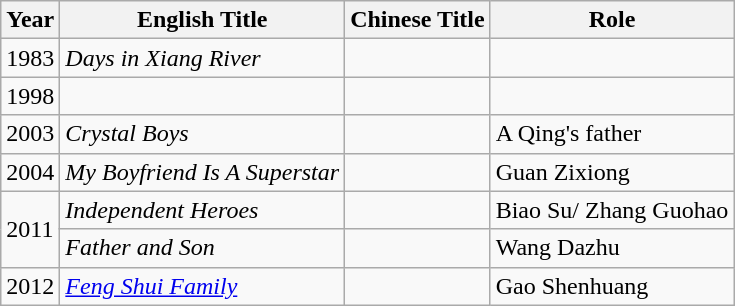<table class="wikitable">
<tr>
<th>Year</th>
<th>English Title</th>
<th>Chinese Title</th>
<th>Role</th>
</tr>
<tr>
<td>1983</td>
<td><em>Days in Xiang River</em></td>
<td></td>
<td></td>
</tr>
<tr>
<td>1998</td>
<td></td>
<td></td>
<td></td>
</tr>
<tr>
<td>2003</td>
<td><em>Crystal Boys</em></td>
<td></td>
<td>A Qing's father</td>
</tr>
<tr>
<td>2004</td>
<td><em>My Boyfriend Is A Superstar</em></td>
<td></td>
<td>Guan Zixiong</td>
</tr>
<tr>
<td rowspan="2">2011</td>
<td><em>Independent Heroes</em></td>
<td></td>
<td>Biao Su/ Zhang Guohao</td>
</tr>
<tr>
<td><em>Father and Son</em></td>
<td></td>
<td>Wang Dazhu</td>
</tr>
<tr>
<td>2012</td>
<td><em><a href='#'>Feng Shui Family</a></em></td>
<td></td>
<td>Gao Shenhuang</td>
</tr>
</table>
